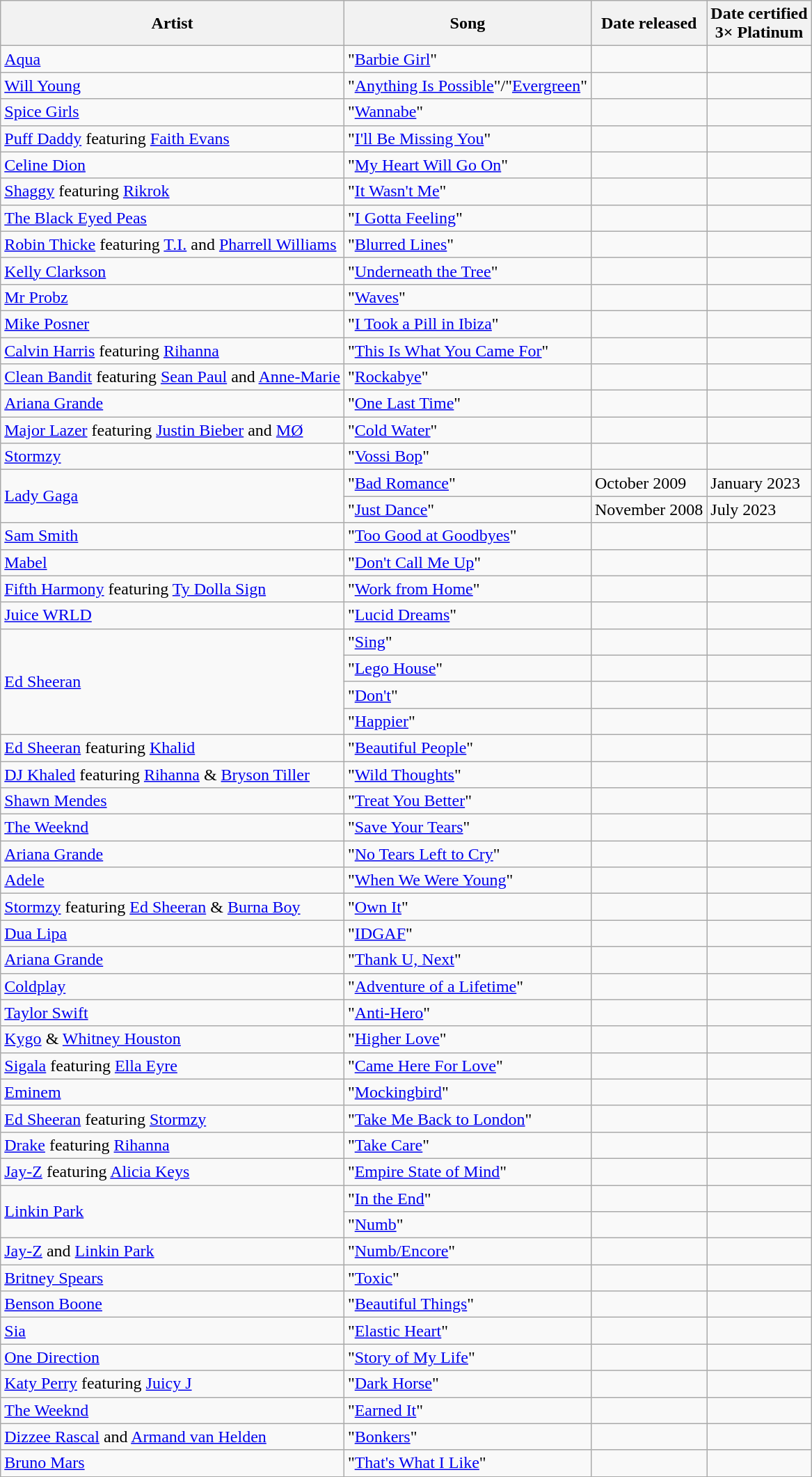<table class="wikitable plainrowheaders sortable">
<tr>
<th scope=col>Artist</th>
<th scope=col>Song</th>
<th scope=col>Date released</th>
<th scope=col>Date certified<br>3× Platinum</th>
</tr>
<tr>
<td><a href='#'>Aqua</a></td>
<td>"<a href='#'>Barbie Girl</a>"</td>
<td></td>
<td></td>
</tr>
<tr>
<td><a href='#'>Will Young</a></td>
<td>"<a href='#'>Anything Is Possible</a>"/"<a href='#'>Evergreen</a>"</td>
<td></td>
<td></td>
</tr>
<tr>
<td><a href='#'>Spice Girls</a></td>
<td>"<a href='#'>Wannabe</a>"</td>
<td></td>
<td></td>
</tr>
<tr>
<td><a href='#'>Puff Daddy</a> featuring <a href='#'>Faith Evans</a></td>
<td>"<a href='#'>I'll Be Missing You</a>"</td>
<td></td>
<td></td>
</tr>
<tr>
<td><a href='#'>Celine Dion</a></td>
<td>"<a href='#'>My Heart Will Go On</a>"</td>
<td></td>
<td></td>
</tr>
<tr>
<td><a href='#'>Shaggy</a> featuring <a href='#'>Rikrok</a></td>
<td>"<a href='#'>It Wasn't Me</a>"</td>
<td></td>
<td></td>
</tr>
<tr>
<td><a href='#'>The Black Eyed Peas</a></td>
<td>"<a href='#'>I Gotta Feeling</a>"</td>
<td></td>
<td></td>
</tr>
<tr>
<td><a href='#'>Robin Thicke</a> featuring <a href='#'>T.I.</a> and <a href='#'>Pharrell Williams</a></td>
<td>"<a href='#'>Blurred Lines</a>"</td>
<td></td>
<td></td>
</tr>
<tr>
<td><a href='#'>Kelly Clarkson</a></td>
<td>"<a href='#'>Underneath the Tree</a>"</td>
<td></td>
<td></td>
</tr>
<tr>
<td><a href='#'>Mr Probz</a></td>
<td>"<a href='#'>Waves</a>"</td>
<td></td>
<td></td>
</tr>
<tr>
<td><a href='#'>Mike Posner</a></td>
<td>"<a href='#'>I Took a Pill in Ibiza</a>"</td>
<td></td>
<td></td>
</tr>
<tr>
<td><a href='#'>Calvin Harris</a> featuring <a href='#'>Rihanna</a></td>
<td>"<a href='#'>This Is What You Came For</a>"</td>
<td></td>
<td></td>
</tr>
<tr>
<td><a href='#'>Clean Bandit</a> featuring <a href='#'>Sean Paul</a> and <a href='#'>Anne-Marie</a></td>
<td>"<a href='#'>Rockabye</a>"</td>
<td></td>
<td></td>
</tr>
<tr>
<td><a href='#'>Ariana Grande</a></td>
<td>"<a href='#'>One Last Time</a>"</td>
<td></td>
<td></td>
</tr>
<tr>
<td><a href='#'>Major Lazer</a> featuring <a href='#'>Justin Bieber</a> and <a href='#'>MØ</a></td>
<td>"<a href='#'>Cold Water</a>"</td>
<td></td>
<td></td>
</tr>
<tr>
<td><a href='#'>Stormzy</a></td>
<td>"<a href='#'>Vossi Bop</a>"</td>
<td></td>
<td></td>
</tr>
<tr>
<td rowspan="2"><a href='#'>Lady Gaga</a></td>
<td>"<a href='#'>Bad Romance</a>"</td>
<td>October 2009</td>
<td>January 2023</td>
</tr>
<tr>
<td>"<a href='#'>Just Dance</a>"</td>
<td>November 2008</td>
<td>July 2023</td>
</tr>
<tr>
<td><a href='#'>Sam Smith</a></td>
<td>"<a href='#'>Too Good at Goodbyes</a>"</td>
<td></td>
<td></td>
</tr>
<tr>
<td><a href='#'>Mabel</a></td>
<td>"<a href='#'>Don't Call Me Up</a>"</td>
<td></td>
<td></td>
</tr>
<tr>
<td><a href='#'>Fifth Harmony</a> featuring <a href='#'>Ty Dolla Sign</a></td>
<td>"<a href='#'>Work from Home</a>"</td>
<td></td>
<td></td>
</tr>
<tr>
<td><a href='#'>Juice WRLD</a></td>
<td>"<a href='#'>Lucid Dreams</a>"</td>
<td></td>
<td></td>
</tr>
<tr>
<td rowspan="4"><a href='#'>Ed Sheeran</a></td>
<td>"<a href='#'>Sing</a>"</td>
<td></td>
<td></td>
</tr>
<tr>
<td>"<a href='#'>Lego House</a>"</td>
<td></td>
<td></td>
</tr>
<tr>
<td>"<a href='#'>Don't</a>"</td>
<td></td>
<td></td>
</tr>
<tr>
<td>"<a href='#'>Happier</a>"</td>
<td></td>
<td></td>
</tr>
<tr>
<td><a href='#'>Ed Sheeran</a> featuring <a href='#'>Khalid</a></td>
<td>"<a href='#'>Beautiful People</a>"</td>
<td></td>
<td></td>
</tr>
<tr>
<td><a href='#'>DJ Khaled</a> featuring <a href='#'>Rihanna</a> & <a href='#'>Bryson Tiller</a></td>
<td>"<a href='#'>Wild Thoughts</a>"</td>
<td></td>
<td></td>
</tr>
<tr>
<td><a href='#'>Shawn Mendes</a></td>
<td>"<a href='#'>Treat You Better</a>"</td>
<td></td>
<td></td>
</tr>
<tr>
<td><a href='#'>The Weeknd</a></td>
<td>"<a href='#'>Save Your Tears</a>"</td>
<td></td>
<td></td>
</tr>
<tr>
<td><a href='#'>Ariana Grande</a></td>
<td>"<a href='#'>No Tears Left to Cry</a>"</td>
<td></td>
<td></td>
</tr>
<tr>
<td><a href='#'>Adele</a></td>
<td>"<a href='#'>When We Were Young</a>"</td>
<td></td>
<td></td>
</tr>
<tr>
<td><a href='#'>Stormzy</a> featuring <a href='#'>Ed Sheeran</a> & <a href='#'>Burna Boy</a></td>
<td>"<a href='#'>Own It</a>"</td>
<td></td>
<td></td>
</tr>
<tr>
<td><a href='#'>Dua Lipa</a></td>
<td>"<a href='#'>IDGAF</a>"</td>
<td></td>
<td></td>
</tr>
<tr>
<td><a href='#'>Ariana Grande</a></td>
<td>"<a href='#'>Thank U, Next</a>"</td>
<td></td>
<td></td>
</tr>
<tr>
<td><a href='#'>Coldplay</a></td>
<td>"<a href='#'>Adventure of a Lifetime</a>"</td>
<td></td>
<td></td>
</tr>
<tr>
<td><a href='#'>Taylor Swift</a></td>
<td>"<a href='#'>Anti-Hero</a>"</td>
<td></td>
<td></td>
</tr>
<tr>
<td><a href='#'>Kygo</a> & <a href='#'>Whitney Houston</a></td>
<td>"<a href='#'>Higher Love</a>"</td>
<td></td>
<td></td>
</tr>
<tr>
<td><a href='#'>Sigala</a> featuring <a href='#'>Ella Eyre</a></td>
<td>"<a href='#'>Came Here For Love</a>"</td>
<td></td>
<td></td>
</tr>
<tr>
<td><a href='#'>Eminem</a></td>
<td>"<a href='#'>Mockingbird</a>"</td>
<td></td>
<td></td>
</tr>
<tr>
<td><a href='#'>Ed Sheeran</a> featuring <a href='#'>Stormzy</a></td>
<td>"<a href='#'>Take Me Back to London</a>"</td>
<td></td>
<td></td>
</tr>
<tr>
<td><a href='#'>Drake</a> featuring <a href='#'>Rihanna</a></td>
<td>"<a href='#'>Take Care</a>"</td>
<td></td>
<td></td>
</tr>
<tr>
<td><a href='#'>Jay-Z</a> featuring <a href='#'>Alicia Keys</a></td>
<td>"<a href='#'>Empire State of Mind</a>"</td>
<td></td>
<td></td>
</tr>
<tr>
<td rowspan="2"><a href='#'>Linkin Park</a></td>
<td>"<a href='#'>In the End</a>"</td>
<td></td>
<td></td>
</tr>
<tr>
<td>"<a href='#'>Numb</a>"</td>
<td></td>
<td></td>
</tr>
<tr>
<td><a href='#'>Jay-Z</a> and <a href='#'>Linkin Park</a></td>
<td>"<a href='#'>Numb/Encore</a>"</td>
<td></td>
<td></td>
</tr>
<tr>
<td><a href='#'>Britney Spears</a></td>
<td>"<a href='#'>Toxic</a>"</td>
<td></td>
<td></td>
</tr>
<tr>
<td><a href='#'>Benson Boone</a></td>
<td>"<a href='#'>Beautiful Things</a>"</td>
<td></td>
<td></td>
</tr>
<tr>
<td><a href='#'>Sia</a></td>
<td>"<a href='#'>Elastic Heart</a>"</td>
<td></td>
<td></td>
</tr>
<tr>
<td><a href='#'>One Direction</a></td>
<td>"<a href='#'>Story of My Life</a>"</td>
<td></td>
<td></td>
</tr>
<tr>
<td><a href='#'>Katy Perry</a> featuring <a href='#'>Juicy J</a></td>
<td>"<a href='#'>Dark Horse</a>"</td>
<td></td>
<td></td>
</tr>
<tr>
<td><a href='#'>The Weeknd</a></td>
<td>"<a href='#'>Earned It</a>"</td>
<td></td>
<td></td>
</tr>
<tr>
<td><a href='#'>Dizzee Rascal</a> and <a href='#'>Armand van Helden</a></td>
<td>"<a href='#'>Bonkers</a>"</td>
<td></td>
<td></td>
</tr>
<tr>
<td><a href='#'>Bruno Mars</a></td>
<td>"<a href='#'>That's What I Like</a>"</td>
<td></td>
<td></td>
</tr>
</table>
